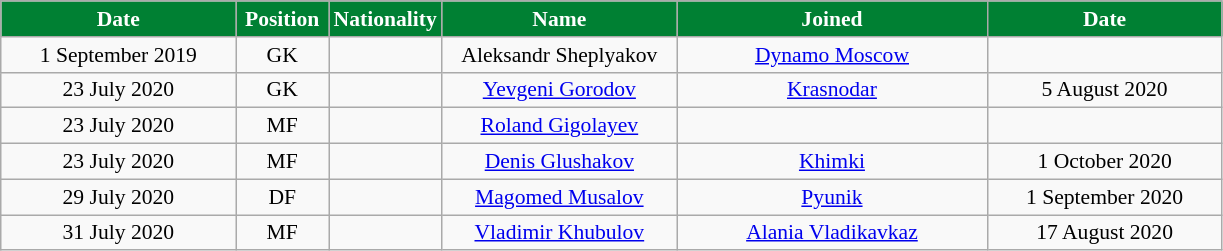<table class="wikitable"  style="text-align:center; font-size:90%; ">
<tr>
<th style="background:#008033; color:white; width:150px;">Date</th>
<th style="background:#008033; color:white; width:55px;">Position</th>
<th style="background:#008033; color:white; width:55px;">Nationality</th>
<th style="background:#008033; color:white; width:150px;">Name</th>
<th style="background:#008033; color:white; width:200px;">Joined</th>
<th style="background:#008033; color:white; width:150px;">Date</th>
</tr>
<tr>
<td>1 September 2019</td>
<td>GK</td>
<td></td>
<td>Aleksandr Sheplyakov</td>
<td><a href='#'>Dynamo Moscow</a></td>
<td></td>
</tr>
<tr>
<td>23 July 2020</td>
<td>GK</td>
<td></td>
<td><a href='#'>Yevgeni Gorodov</a></td>
<td><a href='#'>Krasnodar</a></td>
<td>5 August 2020</td>
</tr>
<tr>
<td>23 July 2020</td>
<td>MF</td>
<td></td>
<td><a href='#'>Roland Gigolayev</a></td>
<td></td>
<td></td>
</tr>
<tr>
<td>23 July 2020</td>
<td>MF</td>
<td></td>
<td><a href='#'>Denis Glushakov</a></td>
<td><a href='#'>Khimki</a></td>
<td>1 October 2020</td>
</tr>
<tr>
<td>29 July 2020</td>
<td>DF</td>
<td></td>
<td><a href='#'>Magomed Musalov</a></td>
<td><a href='#'>Pyunik</a></td>
<td>1 September 2020</td>
</tr>
<tr>
<td>31 July 2020</td>
<td>MF</td>
<td></td>
<td><a href='#'>Vladimir Khubulov</a></td>
<td><a href='#'>Alania Vladikavkaz</a></td>
<td>17 August 2020</td>
</tr>
</table>
